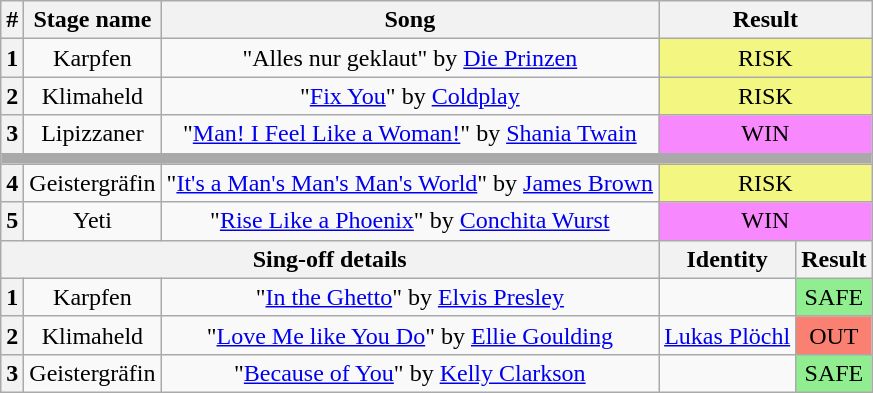<table class="wikitable plainrowheaders" style="text-align: center;">
<tr>
<th>#</th>
<th>Stage name</th>
<th>Song</th>
<th colspan=2>Result</th>
</tr>
<tr>
<th>1</th>
<td>Karpfen</td>
<td>"Alles nur geklaut" by <a href='#'>Die Prinzen</a></td>
<td colspan=2 bgcolor="#F3F781">RISK</td>
</tr>
<tr>
<th>2</th>
<td>Klimaheld</td>
<td>"<a href='#'>Fix You</a>" by <a href='#'>Coldplay</a></td>
<td colspan=2 bgcolor="#F3F781">RISK</td>
</tr>
<tr>
<th>3</th>
<td>Lipizzaner</td>
<td>"<a href='#'>Man! I Feel Like a Woman!</a>" by <a href='#'>Shania Twain</a></td>
<td colspan=2 bgcolor="#F888FD">WIN</td>
</tr>
<tr>
<td colspan="5" style="background:darkgray"></td>
</tr>
<tr>
<th>4</th>
<td>Geistergräfin</td>
<td>"<a href='#'>It's a Man's Man's Man's World</a>" by <a href='#'>James Brown</a></td>
<td colspan=2 bgcolor="#F3F781">RISK</td>
</tr>
<tr>
<th>5</th>
<td>Yeti</td>
<td>"<a href='#'>Rise Like a Phoenix</a>" by <a href='#'>Conchita Wurst</a></td>
<td colspan=2 bgcolor="#F888FD">WIN</td>
</tr>
<tr>
<th colspan="3">Sing-off details</th>
<th>Identity</th>
<th>Result</th>
</tr>
<tr>
<th>1</th>
<td>Karpfen</td>
<td>"<a href='#'>In the Ghetto</a>" by <a href='#'>Elvis Presley</a></td>
<td></td>
<td bgcolor=lightgreen>SAFE</td>
</tr>
<tr>
<th>2</th>
<td>Klimaheld</td>
<td>"<a href='#'>Love Me like You Do</a>" by <a href='#'>Ellie Goulding</a></td>
<td><a href='#'>Lukas Plöchl</a></td>
<td bgcolor=salmon>OUT</td>
</tr>
<tr>
<th>3</th>
<td>Geistergräfin</td>
<td>"<a href='#'>Because of You</a>" by <a href='#'>Kelly Clarkson</a></td>
<td></td>
<td bgcolor=lightgreen>SAFE</td>
</tr>
</table>
